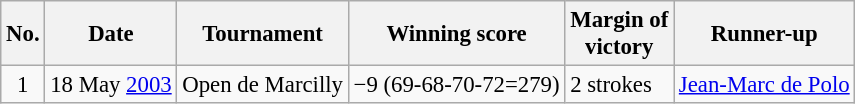<table class="wikitable" style="font-size:95%;">
<tr>
<th>No.</th>
<th>Date</th>
<th>Tournament</th>
<th>Winning score</th>
<th>Margin of<br>victory</th>
<th>Runner-up</th>
</tr>
<tr>
<td align=center>1</td>
<td align=right>18 May <a href='#'>2003</a></td>
<td>Open de Marcilly</td>
<td>−9 (69-68-70-72=279)</td>
<td>2 strokes</td>
<td> <a href='#'>Jean-Marc de Polo</a></td>
</tr>
</table>
